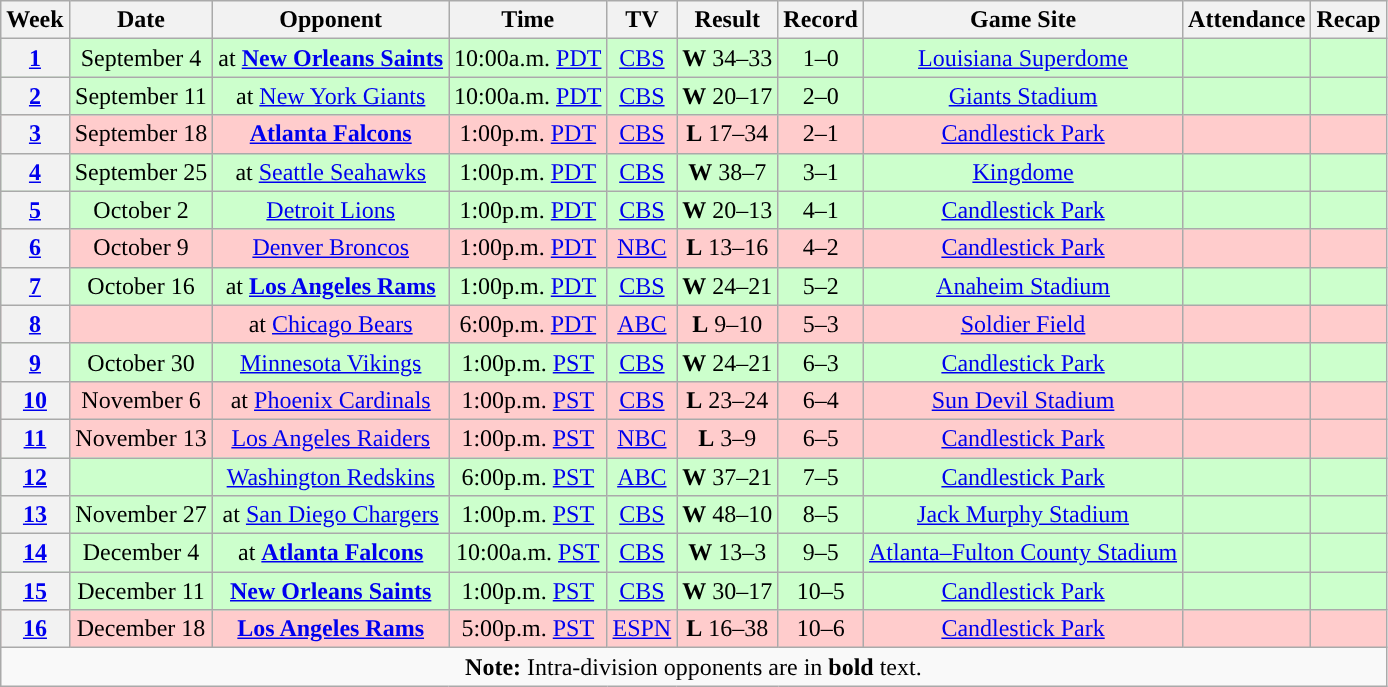<table class="wikitable" style="text-align:center">
<tr>
<th>Week</th>
<th>Date</th>
<th>Opponent</th>
<th>Time</th>
<th>TV</th>
<th>Result</th>
<th>Record</th>
<th>Game Site</th>
<th>Attendance</th>
<th>Recap</th>
</tr>
<tr style="background:#cfc">
<th><a href='#'>1</a></th>
<td>September 4</td>
<td>at <strong><a href='#'>New Orleans Saints</a></strong></td>
<td>10:00a.m. <a href='#'>PDT</a></td>
<td><a href='#'>CBS</a></td>
<td><strong>W</strong> 34–33</td>
<td>1–0</td>
<td><a href='#'>Louisiana Superdome</a></td>
<td></td>
<td></td>
</tr>
<tr style="background:#cfc">
<th><a href='#'>2</a></th>
<td>September 11</td>
<td>at <a href='#'>New York Giants</a></td>
<td>10:00a.m. <a href='#'>PDT</a></td>
<td><a href='#'>CBS</a></td>
<td><strong>W</strong> 20–17</td>
<td>2–0</td>
<td><a href='#'>Giants Stadium</a></td>
<td></td>
<td></td>
</tr>
<tr style="background:#fcc">
<th><a href='#'>3</a></th>
<td>September 18</td>
<td><strong><a href='#'>Atlanta Falcons</a></strong></td>
<td>1:00p.m. <a href='#'>PDT</a></td>
<td><a href='#'>CBS</a></td>
<td><strong>L</strong> 17–34</td>
<td>2–1</td>
<td><a href='#'>Candlestick Park</a></td>
<td></td>
<td></td>
</tr>
<tr style="background:#cfc">
<th><a href='#'>4</a></th>
<td>September 25</td>
<td>at <a href='#'>Seattle Seahawks</a></td>
<td>1:00p.m. <a href='#'>PDT</a></td>
<td><a href='#'>CBS</a></td>
<td><strong>W</strong> 38–7</td>
<td>3–1</td>
<td><a href='#'>Kingdome</a></td>
<td></td>
<td></td>
</tr>
<tr style="background:#cfc">
<th><a href='#'>5</a></th>
<td>October 2</td>
<td><a href='#'>Detroit Lions</a></td>
<td>1:00p.m. <a href='#'>PDT</a></td>
<td><a href='#'>CBS</a></td>
<td><strong>W</strong> 20–13</td>
<td>4–1</td>
<td><a href='#'>Candlestick Park</a></td>
<td></td>
<td></td>
</tr>
<tr style="background:#fcc">
<th><a href='#'>6</a></th>
<td>October 9</td>
<td><a href='#'>Denver Broncos</a></td>
<td>1:00p.m. <a href='#'>PDT</a></td>
<td><a href='#'>NBC</a></td>
<td><strong>L</strong> 13–16 </td>
<td>4–2</td>
<td><a href='#'>Candlestick Park</a></td>
<td></td>
<td></td>
</tr>
<tr style="background:#cfc">
<th><a href='#'>7</a></th>
<td>October 16</td>
<td>at <strong><a href='#'>Los Angeles Rams</a></strong></td>
<td>1:00p.m. <a href='#'>PDT</a></td>
<td><a href='#'>CBS</a></td>
<td><strong>W</strong> 24–21</td>
<td>5–2</td>
<td><a href='#'>Anaheim Stadium</a></td>
<td></td>
<td></td>
</tr>
<tr style="background:#fcc">
<th><a href='#'>8</a></th>
<td></td>
<td>at <a href='#'>Chicago Bears</a></td>
<td>6:00p.m. <a href='#'>PDT</a></td>
<td><a href='#'>ABC</a></td>
<td><strong>L</strong> 9–10</td>
<td>5–3</td>
<td><a href='#'>Soldier Field</a></td>
<td></td>
<td></td>
</tr>
<tr style="background:#cfc">
<th><a href='#'>9</a></th>
<td>October 30</td>
<td><a href='#'>Minnesota Vikings</a></td>
<td>1:00p.m. <a href='#'>PST</a></td>
<td><a href='#'>CBS</a></td>
<td><strong>W</strong> 24–21</td>
<td>6–3</td>
<td><a href='#'>Candlestick Park</a></td>
<td></td>
<td></td>
</tr>
<tr style="background:#fcc">
<th><a href='#'>10</a></th>
<td>November 6</td>
<td>at <a href='#'>Phoenix Cardinals</a></td>
<td>1:00p.m. <a href='#'>PST</a></td>
<td><a href='#'>CBS</a></td>
<td><strong>L</strong> 23–24</td>
<td>6–4</td>
<td><a href='#'>Sun Devil Stadium</a></td>
<td></td>
<td></td>
</tr>
<tr style="background:#fcc">
<th><a href='#'>11</a></th>
<td>November 13</td>
<td><a href='#'>Los Angeles Raiders</a></td>
<td>1:00p.m. <a href='#'>PST</a></td>
<td><a href='#'>NBC</a></td>
<td><strong>L</strong> 3–9</td>
<td>6–5</td>
<td><a href='#'>Candlestick Park</a></td>
<td></td>
<td></td>
</tr>
<tr style="background:#cfc">
<th><a href='#'>12</a></th>
<td></td>
<td><a href='#'>Washington Redskins</a></td>
<td>6:00p.m. <a href='#'>PST</a></td>
<td><a href='#'>ABC</a></td>
<td><strong>W</strong> 37–21</td>
<td>7–5</td>
<td><a href='#'>Candlestick Park</a></td>
<td></td>
<td></td>
</tr>
<tr style="background:#cfc">
<th><a href='#'>13</a></th>
<td>November 27</td>
<td>at <a href='#'>San Diego Chargers</a></td>
<td>1:00p.m. <a href='#'>PST</a></td>
<td><a href='#'>CBS</a></td>
<td><strong>W</strong> 48–10</td>
<td>8–5</td>
<td><a href='#'>Jack Murphy Stadium</a></td>
<td></td>
<td></td>
</tr>
<tr style="background:#cfc">
<th><a href='#'>14</a></th>
<td>December 4</td>
<td>at <strong><a href='#'>Atlanta Falcons</a></strong></td>
<td>10:00a.m. <a href='#'>PST</a></td>
<td><a href='#'>CBS</a></td>
<td><strong>W</strong> 13–3</td>
<td>9–5</td>
<td><a href='#'>Atlanta–Fulton County Stadium</a></td>
<td></td>
<td></td>
</tr>
<tr style="background:#cfc">
<th><a href='#'>15</a></th>
<td>December 11</td>
<td><strong><a href='#'>New Orleans Saints</a></strong></td>
<td>1:00p.m. <a href='#'>PST</a></td>
<td><a href='#'>CBS</a></td>
<td><strong>W</strong> 30–17</td>
<td>10–5</td>
<td><a href='#'>Candlestick Park</a></td>
<td></td>
<td></td>
</tr>
<tr style="background:#fcc">
<th><a href='#'>16</a></th>
<td>December 18</td>
<td><strong><a href='#'>Los Angeles Rams</a></strong></td>
<td>5:00p.m. <a href='#'>PST</a></td>
<td><a href='#'>ESPN</a></td>
<td><strong>L</strong> 16–38</td>
<td>10–6</td>
<td><a href='#'>Candlestick Park</a></td>
<td></td>
<td></td>
</tr>
<tr>
<td colspan="10"><strong>Note:</strong> Intra-division opponents are in <strong>bold</strong> text.</td>
</tr>
</table>
